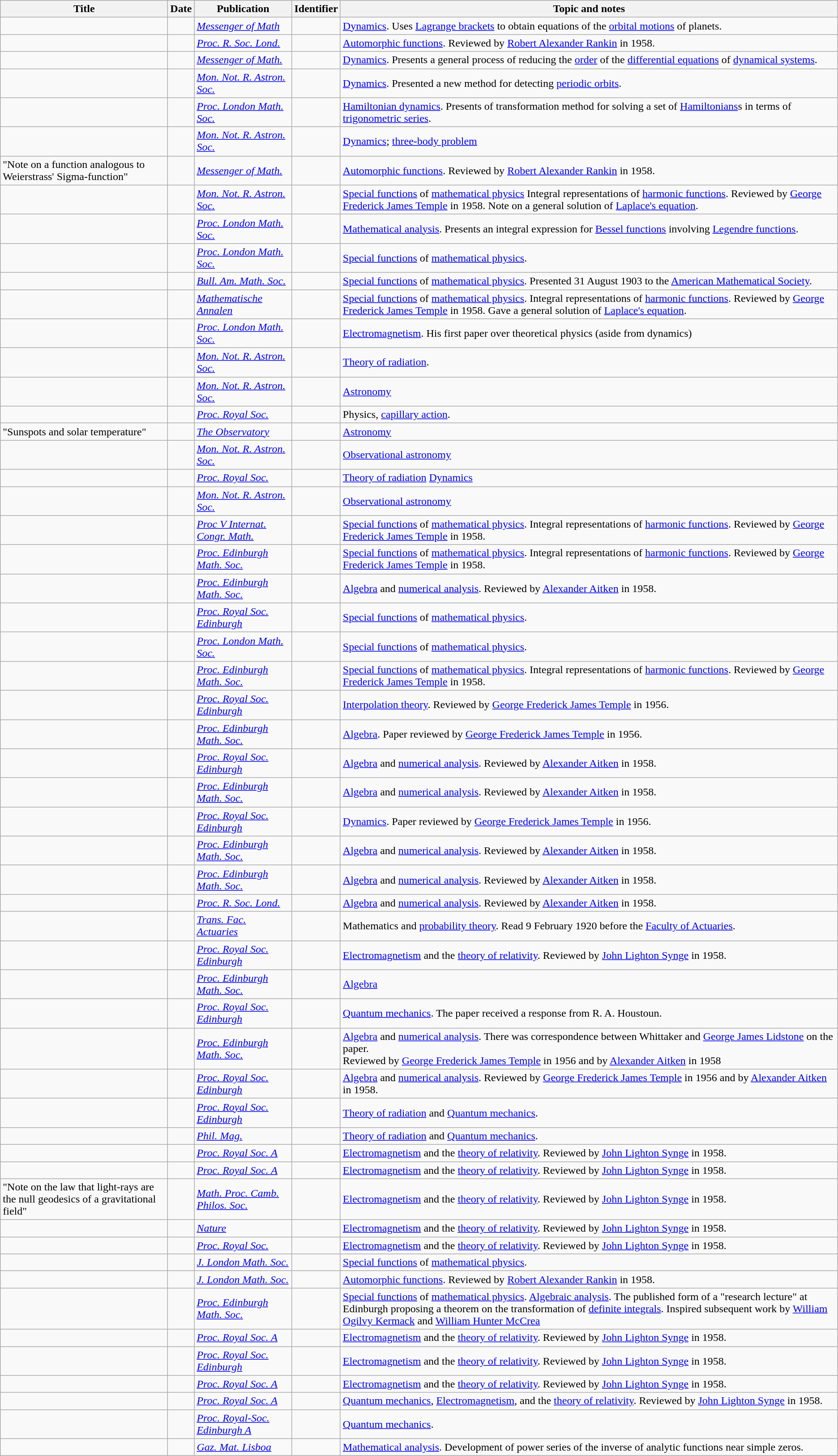<table class="wikitable sortable" width="auto" style="text-align: left">
<tr>
<th>Title</th>
<th>Date</th>
<th>Publication</th>
<th>Identifier</th>
<th>Topic and notes</th>
</tr>
<tr>
<td></td>
<td></td>
<td><em><a href='#'>Messenger of Math</a></em></td>
<td></td>
<td><a href='#'>Dynamics</a>. Uses <a href='#'>Lagrange brackets</a> to obtain equations of the <a href='#'>orbital motions</a> of planets.</td>
</tr>
<tr>
<td></td>
<td></td>
<td><em><a href='#'>Proc. R. Soc. Lond.</a></em></td>
<td></td>
<td><a href='#'>Automorphic functions</a>. Reviewed by <a href='#'>Robert Alexander Rankin</a> in 1958.</td>
</tr>
<tr>
<td></td>
<td></td>
<td><em><a href='#'>Messenger of Math.</a></em></td>
<td></td>
<td><a href='#'>Dynamics</a>. Presents a general process of reducing the <a href='#'>order</a> of the <a href='#'>differential equations</a> of <a href='#'>dynamical systems</a>.</td>
</tr>
<tr>
<td></td>
<td></td>
<td><em><a href='#'>Mon. Not. R. Astron. Soc.</a></em></td>
<td></td>
<td><a href='#'>Dynamics</a>. Presented a new method for detecting <a href='#'>periodic orbits</a>.</td>
</tr>
<tr>
<td></td>
<td></td>
<td><em><a href='#'>Proc. London Math. Soc.</a></em></td>
<td></td>
<td><a href='#'>Hamiltonian dynamics</a>. Presents of transformation method for solving a set of <a href='#'>Hamiltonians</a>s in terms of <a href='#'>trigonometric series</a>.</td>
</tr>
<tr>
<td></td>
<td></td>
<td><em><a href='#'>Mon. Not. R. Astron. Soc.</a></em></td>
<td></td>
<td><a href='#'>Dynamics</a>; <a href='#'>three-body problem</a></td>
</tr>
<tr>
<td>"Note on a function analogous to Weierstrass' Sigma-function"</td>
<td></td>
<td><em><a href='#'>Messenger of Math.</a></em></td>
<td></td>
<td><a href='#'>Automorphic functions</a>. Reviewed by <a href='#'>Robert Alexander Rankin</a> in 1958.</td>
</tr>
<tr>
<td></td>
<td></td>
<td><em><a href='#'>Mon. Not. R. Astron. Soc.</a></em></td>
<td></td>
<td><a href='#'>Special functions</a> of <a href='#'>mathematical physics</a> Integral representations of <a href='#'>harmonic functions</a>. Reviewed by <a href='#'>George Frederick James Temple</a> in 1958. Note on a general solution of <a href='#'>Laplace's equation</a>.</td>
</tr>
<tr>
<td></td>
<td></td>
<td><em><a href='#'>Proc. London Math. Soc.</a></em></td>
<td></td>
<td><a href='#'>Mathematical analysis</a>. Presents an integral expression for <a href='#'>Bessel functions</a> involving <a href='#'>Legendre functions</a>.</td>
</tr>
<tr>
<td></td>
<td></td>
<td><em><a href='#'>Proc. London Math. Soc.</a></em></td>
<td></td>
<td><a href='#'>Special functions</a> of <a href='#'>mathematical physics</a>.</td>
</tr>
<tr>
<td></td>
<td></td>
<td><em><a href='#'>Bull. Am. Math. Soc.</a></em></td>
<td></td>
<td><a href='#'>Special functions</a> of <a href='#'>mathematical physics</a>. Presented 31 August 1903 to the <a href='#'>American Mathematical Society</a>.</td>
</tr>
<tr>
<td></td>
<td></td>
<td><em><a href='#'>Mathematische Annalen</a></em></td>
<td></td>
<td><a href='#'>Special functions</a> of <a href='#'>mathematical physics</a>. Integral representations of <a href='#'>harmonic functions</a>. Reviewed by <a href='#'>George Frederick James Temple</a> in 1958. Gave a general solution of <a href='#'>Laplace's equation</a>.</td>
</tr>
<tr>
<td></td>
<td></td>
<td><em><a href='#'>Proc. London Math. Soc.</a></em></td>
<td></td>
<td><a href='#'>Electromagnetism</a>. His first paper over theoretical physics (aside from dynamics)</td>
</tr>
<tr>
<td></td>
<td></td>
<td><em><a href='#'>Mon. Not. R. Astron. Soc.</a></em></td>
<td></td>
<td><a href='#'>Theory of radiation</a>.</td>
</tr>
<tr>
<td></td>
<td></td>
<td><em><a href='#'>Mon. Not. R. Astron. Soc.</a></em></td>
<td></td>
<td><a href='#'>Astronomy</a></td>
</tr>
<tr>
<td></td>
<td></td>
<td><em><a href='#'>Proc. Royal Soc.</a></em></td>
<td></td>
<td>Physics, <a href='#'>capillary action</a>.</td>
</tr>
<tr>
<td>"Sunspots and solar temperature"</td>
<td></td>
<td><em><a href='#'>The Observatory</a></em></td>
<td></td>
<td><a href='#'>Astronomy</a></td>
</tr>
<tr>
<td></td>
<td></td>
<td><em><a href='#'>Mon. Not. R. Astron. Soc.</a></em></td>
<td></td>
<td><a href='#'>Observational astronomy</a></td>
</tr>
<tr>
<td></td>
<td></td>
<td><em><a href='#'>Proc. Royal Soc.</a></em></td>
<td></td>
<td><a href='#'>Theory of radiation</a> <a href='#'>Dynamics</a></td>
</tr>
<tr>
<td></td>
<td></td>
<td><em><a href='#'>Mon. Not. R. Astron. Soc.</a></em></td>
<td></td>
<td><a href='#'>Observational astronomy</a></td>
</tr>
<tr>
<td></td>
<td></td>
<td><em><a href='#'>Proc V Internat. Congr. Math.</a></em></td>
<td></td>
<td><a href='#'>Special functions</a> of <a href='#'>mathematical physics</a>. Integral representations of <a href='#'>harmonic functions</a>. Reviewed by <a href='#'>George Frederick James Temple</a> in 1958.</td>
</tr>
<tr>
<td></td>
<td></td>
<td><em><a href='#'>Proc. Edinburgh Math. Soc.</a></em></td>
<td></td>
<td><a href='#'>Special functions</a> of <a href='#'>mathematical physics</a>. Integral representations of <a href='#'>harmonic functions</a>. Reviewed by <a href='#'>George Frederick James Temple</a> in 1958.</td>
</tr>
<tr>
<td></td>
<td></td>
<td><em><a href='#'>Proc. Edinburgh Math. Soc.</a></em></td>
<td></td>
<td><a href='#'>Algebra</a> and <a href='#'>numerical analysis</a>. Reviewed by <a href='#'>Alexander Aitken</a> in 1958.</td>
</tr>
<tr>
<td></td>
<td></td>
<td><em><a href='#'>Proc. Royal Soc. Edinburgh</a></em></td>
<td></td>
<td><a href='#'>Special functions</a> of <a href='#'>mathematical physics</a>.</td>
</tr>
<tr>
<td></td>
<td></td>
<td><em><a href='#'>Proc. London Math. Soc.</a></em></td>
<td></td>
<td><a href='#'>Special functions</a> of <a href='#'>mathematical physics</a>.</td>
</tr>
<tr>
<td></td>
<td></td>
<td><em><a href='#'>Proc. Edinburgh Math. Soc.</a></em></td>
<td></td>
<td><a href='#'>Special functions</a> of <a href='#'>mathematical physics</a>. Integral representations of <a href='#'>harmonic functions</a>. Reviewed by <a href='#'>George Frederick James Temple</a> in 1958.</td>
</tr>
<tr>
<td></td>
<td></td>
<td><em><a href='#'>Proc. Royal Soc. Edinburgh</a></em></td>
<td></td>
<td><a href='#'>Interpolation theory</a>. Reviewed by <a href='#'>George Frederick James Temple</a> in 1956.</td>
</tr>
<tr>
<td></td>
<td></td>
<td><em><a href='#'>Proc. Edinburgh Math. Soc.</a></em></td>
<td></td>
<td><a href='#'>Algebra</a>. Paper reviewed by <a href='#'>George Frederick James Temple</a> in 1956.</td>
</tr>
<tr>
<td></td>
<td></td>
<td><em><a href='#'>Proc. Royal Soc. Edinburgh</a></em></td>
<td></td>
<td><a href='#'>Algebra</a> and <a href='#'>numerical analysis</a>. Reviewed by <a href='#'>Alexander Aitken</a> in 1958.</td>
</tr>
<tr>
<td></td>
<td></td>
<td><em><a href='#'>Proc. Edinburgh Math. Soc.</a></em></td>
<td></td>
<td><a href='#'>Algebra</a> and <a href='#'>numerical analysis</a>. Reviewed by <a href='#'>Alexander Aitken</a> in 1958.</td>
</tr>
<tr>
<td></td>
<td></td>
<td><em><a href='#'>Proc. Royal Soc. Edinburgh</a></em></td>
<td></td>
<td><a href='#'>Dynamics</a>. Paper reviewed by <a href='#'>George Frederick James Temple</a> in 1956.</td>
</tr>
<tr>
<td></td>
<td></td>
<td><em><a href='#'>Proc. Edinburgh Math. Soc.</a></em></td>
<td></td>
<td><a href='#'>Algebra</a> and <a href='#'>numerical analysis</a>. Reviewed by <a href='#'>Alexander Aitken</a> in 1958.</td>
</tr>
<tr>
<td></td>
<td></td>
<td><em><a href='#'>Proc. Edinburgh Math. Soc.</a></em></td>
<td></td>
<td><a href='#'>Algebra</a> and <a href='#'>numerical analysis</a>. Reviewed by <a href='#'>Alexander Aitken</a> in 1958.</td>
</tr>
<tr>
<td></td>
<td></td>
<td><em><a href='#'>Proc. R. Soc. Lond.</a></em></td>
<td></td>
<td><a href='#'>Algebra</a> and <a href='#'>numerical analysis</a>. Reviewed by <a href='#'>Alexander Aitken</a> in 1958.</td>
</tr>
<tr>
<td></td>
<td></td>
<td><em><a href='#'>Trans. Fac. Actuaries</a></em></td>
<td></td>
<td>Mathematics and <a href='#'>probability theory</a>. Read 9 February 1920 before the <a href='#'>Faculty of Actuaries</a>.</td>
</tr>
<tr>
<td></td>
<td></td>
<td><em><a href='#'>Proc. Royal Soc. Edinburgh</a></em></td>
<td></td>
<td><a href='#'>Electromagnetism</a> and the <a href='#'>theory of relativity</a>. Reviewed by <a href='#'>John Lighton Synge</a> in 1958.</td>
</tr>
<tr>
<td></td>
<td></td>
<td><em><a href='#'>Proc. Edinburgh Math. Soc.</a></em></td>
<td></td>
<td><a href='#'>Algebra</a></td>
</tr>
<tr>
<td></td>
<td></td>
<td><em><a href='#'>Proc. Royal Soc. Edinburgh</a></em></td>
<td></td>
<td><a href='#'>Quantum mechanics</a>. The paper received a response from R. A. Houstoun.</td>
</tr>
<tr>
<td></td>
<td></td>
<td><em><a href='#'>Proc. Edinburgh Math. Soc.</a></em></td>
<td></td>
<td><a href='#'>Algebra</a> and <a href='#'>numerical analysis</a>. There was correspondence between Whittaker and <a href='#'>George James Lidstone</a> on the paper.<br>Reviewed by <a href='#'>George Frederick James Temple</a> in 1956 and by <a href='#'>Alexander Aitken</a> in 1958</td>
</tr>
<tr>
<td></td>
<td></td>
<td><em><a href='#'>Proc. Royal Soc. Edinburgh</a></em></td>
<td></td>
<td><a href='#'>Algebra</a> and <a href='#'>numerical analysis</a>. Reviewed by <a href='#'>George Frederick James Temple</a> in 1956 and by <a href='#'>Alexander Aitken</a> in 1958.</td>
</tr>
<tr>
<td></td>
<td></td>
<td><em><a href='#'>Proc. Royal Soc. Edinburgh</a></em></td>
<td></td>
<td><a href='#'>Theory of radiation</a> and <a href='#'>Quantum mechanics</a>.</td>
</tr>
<tr>
<td></td>
<td></td>
<td><em><a href='#'>Phil. Mag.</a></em></td>
<td></td>
<td><a href='#'>Theory of radiation</a> and <a href='#'>Quantum mechanics</a>.</td>
</tr>
<tr>
<td></td>
<td></td>
<td><em><a href='#'>Proc. Royal Soc. A</a></em></td>
<td></td>
<td><a href='#'>Electromagnetism</a> and the <a href='#'>theory of relativity</a>. Reviewed by <a href='#'>John Lighton Synge</a> in 1958.</td>
</tr>
<tr>
<td></td>
<td></td>
<td><em><a href='#'>Proc. Royal Soc. A</a></em></td>
<td></td>
<td><a href='#'>Electromagnetism</a> and the <a href='#'>theory of relativity</a>. Reviewed by <a href='#'>John Lighton Synge</a> in 1958.</td>
</tr>
<tr>
<td>"Note on the law that light-rays are the null geodesics of a gravitational field"</td>
<td></td>
<td><em><a href='#'>Math. Proc. Camb. Philos. Soc.</a></em></td>
<td></td>
<td><a href='#'>Electromagnetism</a> and the <a href='#'>theory of relativity</a>. Reviewed by <a href='#'>John Lighton Synge</a> in 1958.</td>
</tr>
<tr>
<td></td>
<td></td>
<td><em><a href='#'>Nature</a></em></td>
<td></td>
<td><a href='#'>Electromagnetism</a> and the <a href='#'>theory of relativity</a>. Reviewed by <a href='#'>John Lighton Synge</a> in 1958.</td>
</tr>
<tr>
<td></td>
<td></td>
<td><em><a href='#'>Proc. Royal Soc.</a></em></td>
<td></td>
<td><a href='#'>Electromagnetism</a> and the <a href='#'>theory of relativity</a>. Reviewed by <a href='#'>John Lighton Synge</a> in 1958.</td>
</tr>
<tr>
<td></td>
<td></td>
<td><em><a href='#'>J. London Math. Soc.</a></em></td>
<td></td>
<td><a href='#'>Special functions</a> of <a href='#'>mathematical physics</a>.</td>
</tr>
<tr>
<td></td>
<td></td>
<td><em><a href='#'>J. London Math. Soc.</a></em></td>
<td></td>
<td><a href='#'>Automorphic functions</a>. Reviewed by <a href='#'>Robert Alexander Rankin</a> in 1958.</td>
</tr>
<tr>
<td></td>
<td></td>
<td><em><a href='#'>Proc. Edinburgh Math. Soc.</a></em></td>
<td></td>
<td><a href='#'>Special functions</a> of <a href='#'>mathematical physics</a>. <a href='#'>Algebraic analysis</a>. The published form of a "research lecture" at Edinburgh proposing a theorem on the transformation of <a href='#'>definite integrals</a>. Inspired subsequent work by <a href='#'>William Ogilvy Kermack</a> and <a href='#'>William Hunter McCrea</a></td>
</tr>
<tr>
<td></td>
<td></td>
<td><em><a href='#'>Proc. Royal Soc. A</a></em></td>
<td></td>
<td><a href='#'>Electromagnetism</a> and the <a href='#'>theory of relativity</a>. Reviewed by <a href='#'>John Lighton Synge</a> in 1958.</td>
</tr>
<tr>
<td></td>
<td></td>
<td><em><a href='#'>Proc. Royal Soc. Edinburgh</a></em></td>
<td></td>
<td><a href='#'>Electromagnetism</a> and the <a href='#'>theory of relativity</a>. Reviewed by <a href='#'>John Lighton Synge</a> in 1958.</td>
</tr>
<tr>
<td></td>
<td></td>
<td><em><a href='#'>Proc. Royal Soc. A</a></em></td>
<td></td>
<td><a href='#'>Electromagnetism</a> and the <a href='#'>theory of relativity</a>. Reviewed by <a href='#'>John Lighton Synge</a> in 1958.</td>
</tr>
<tr>
<td></td>
<td></td>
<td><em><a href='#'>Proc. Royal Soc. A</a></em></td>
<td></td>
<td><a href='#'>Quantum mechanics</a>, <a href='#'>Electromagnetism</a>, and the <a href='#'>theory of relativity</a>. Reviewed by <a href='#'>John Lighton Synge</a> in 1958.</td>
</tr>
<tr>
<td></td>
<td></td>
<td><em><a href='#'>Proc. Royal-Soc. Edinburgh A</a></em></td>
<td></td>
<td><a href='#'>Quantum mechanics</a>.</td>
</tr>
<tr>
<td></td>
<td></td>
<td><em><a href='#'>Gaz. Mat. Lisboa</a></em></td>
<td></td>
<td><a href='#'>Mathematical analysis</a>. Development of power series of the inverse of analytic functions near simple zeros.</td>
</tr>
</table>
